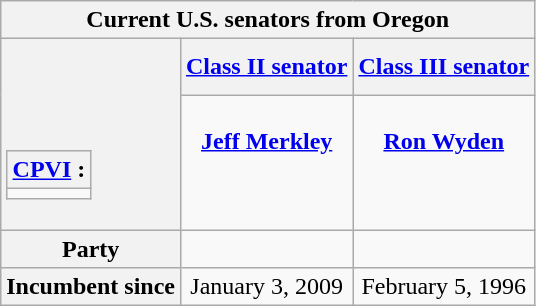<table class="wikitable floatright" style="text-align: center;">
<tr>
<th colspan=3>Current U.S. senators from Oregon</th>
</tr>
<tr>
<th rowspan=2><br><br><br><table class="wikitable">
<tr>
<th><a href='#'>CPVI</a> :</th>
</tr>
<tr>
<td></td>
</tr>
</table>
</th>
<th><a href='#'>Class II senator</a></th>
<th><a href='#'>Class III senator</a></th>
</tr>
<tr style="vertical-align: top;">
<td><br><strong><a href='#'>Jeff Merkley</a></strong><br><br></td>
<td><br><strong><a href='#'>Ron Wyden</a></strong><br><br></td>
</tr>
<tr>
<th>Party</th>
<td></td>
<td></td>
</tr>
<tr>
<th>Incumbent since</th>
<td>January 3, 2009</td>
<td>February 5, 1996</td>
</tr>
</table>
